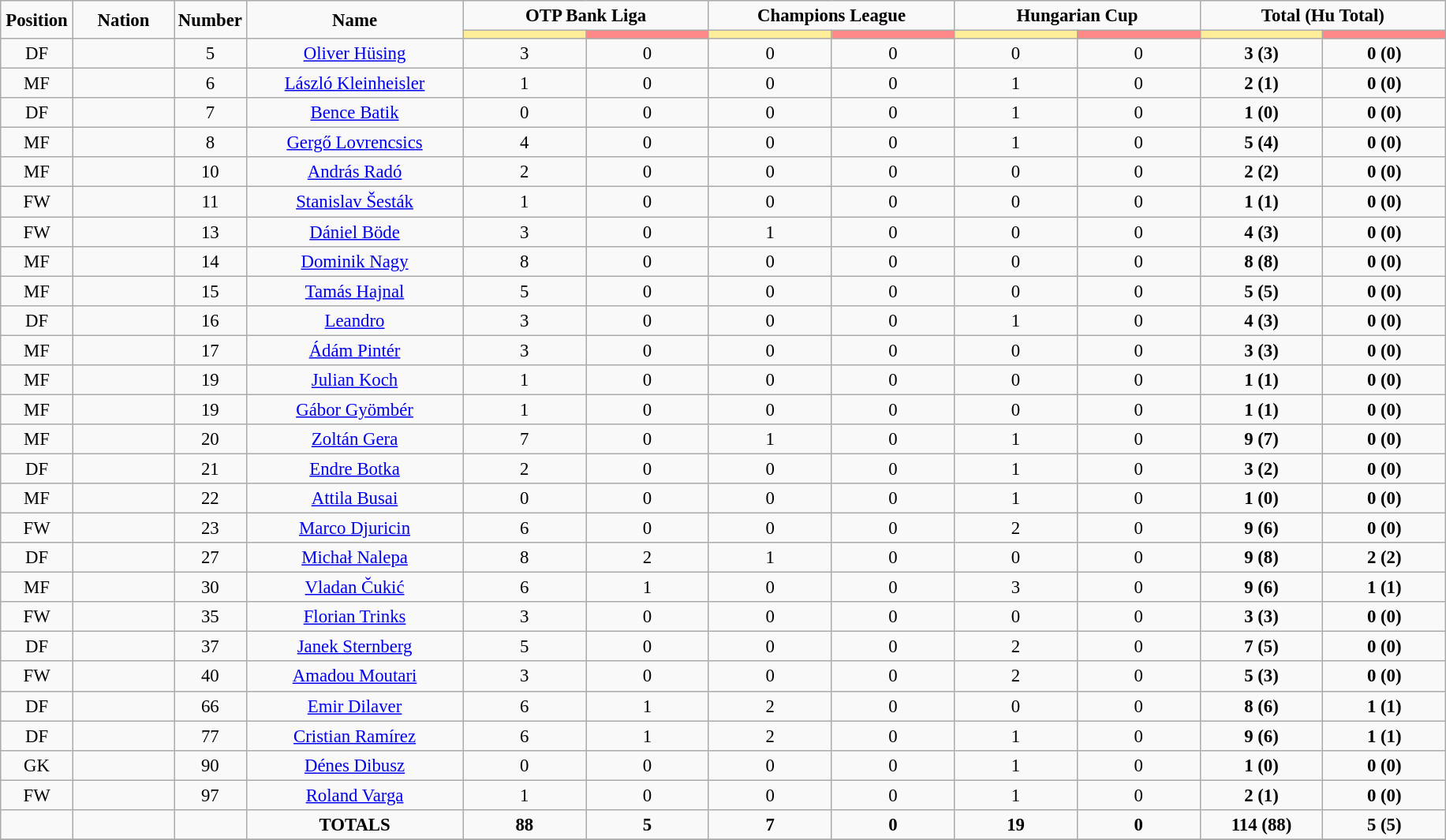<table class="wikitable" style="font-size: 95%; text-align: center;">
<tr>
<td rowspan="2" width="5%" align="center"><strong>Position</strong></td>
<td rowspan="2" width="7%" align="center"><strong>Nation</strong></td>
<td rowspan="2" width="5%" align="center"><strong>Number</strong></td>
<td rowspan="2" width="15%" align="center"><strong>Name</strong></td>
<td colspan="2" align="center"><strong>OTP Bank Liga</strong></td>
<td colspan="2" align="center"><strong>Champions League</strong></td>
<td colspan="2" align="center"><strong>Hungarian Cup</strong></td>
<td colspan="2" align="center"><strong>Total (Hu Total)</strong></td>
</tr>
<tr>
<th width=60 style="background: #FFEE99"></th>
<th width=60 style="background: #FF8888"></th>
<th width=60 style="background: #FFEE99"></th>
<th width=60 style="background: #FF8888"></th>
<th width=60 style="background: #FFEE99"></th>
<th width=60 style="background: #FF8888"></th>
<th width=60 style="background: #FFEE99"></th>
<th width=60 style="background: #FF8888"></th>
</tr>
<tr>
<td>DF</td>
<td></td>
<td>5</td>
<td><a href='#'>Oliver Hüsing</a></td>
<td>3</td>
<td>0</td>
<td>0</td>
<td>0</td>
<td>0</td>
<td>0</td>
<td><strong>3 (3)</strong></td>
<td><strong>0 (0)</strong></td>
</tr>
<tr>
<td>MF</td>
<td></td>
<td>6</td>
<td><a href='#'>László Kleinheisler</a></td>
<td>1</td>
<td>0</td>
<td>0</td>
<td>0</td>
<td>1</td>
<td>0</td>
<td><strong>2 (1)</strong></td>
<td><strong>0 (0)</strong></td>
</tr>
<tr>
<td>DF</td>
<td></td>
<td>7</td>
<td><a href='#'>Bence Batik</a></td>
<td>0</td>
<td>0</td>
<td>0</td>
<td>0</td>
<td>1</td>
<td>0</td>
<td><strong>1 (0)</strong></td>
<td><strong>0 (0)</strong></td>
</tr>
<tr>
<td>MF</td>
<td></td>
<td>8</td>
<td><a href='#'>Gergő Lovrencsics</a></td>
<td>4</td>
<td>0</td>
<td>0</td>
<td>0</td>
<td>1</td>
<td>0</td>
<td><strong>5 (4)</strong></td>
<td><strong>0 (0)</strong></td>
</tr>
<tr>
<td>MF</td>
<td></td>
<td>10</td>
<td><a href='#'>András Radó</a></td>
<td>2</td>
<td>0</td>
<td>0</td>
<td>0</td>
<td>0</td>
<td>0</td>
<td><strong>2 (2)</strong></td>
<td><strong>0 (0)</strong></td>
</tr>
<tr>
<td>FW</td>
<td></td>
<td>11</td>
<td><a href='#'>Stanislav Šesták</a></td>
<td>1</td>
<td>0</td>
<td>0</td>
<td>0</td>
<td>0</td>
<td>0</td>
<td><strong>1 (1)</strong></td>
<td><strong>0 (0)</strong></td>
</tr>
<tr>
<td>FW</td>
<td></td>
<td>13</td>
<td><a href='#'>Dániel Böde</a></td>
<td>3</td>
<td>0</td>
<td>1</td>
<td>0</td>
<td>0</td>
<td>0</td>
<td><strong>4 (3)</strong></td>
<td><strong>0 (0)</strong></td>
</tr>
<tr>
<td>MF</td>
<td></td>
<td>14</td>
<td><a href='#'>Dominik Nagy</a></td>
<td>8</td>
<td>0</td>
<td>0</td>
<td>0</td>
<td>0</td>
<td>0</td>
<td><strong>8 (8)</strong></td>
<td><strong>0 (0)</strong></td>
</tr>
<tr>
<td>MF</td>
<td></td>
<td>15</td>
<td><a href='#'>Tamás Hajnal</a></td>
<td>5</td>
<td>0</td>
<td>0</td>
<td>0</td>
<td>0</td>
<td>0</td>
<td><strong>5 (5)</strong></td>
<td><strong>0 (0)</strong></td>
</tr>
<tr>
<td>DF</td>
<td></td>
<td>16</td>
<td><a href='#'>Leandro</a></td>
<td>3</td>
<td>0</td>
<td>0</td>
<td>0</td>
<td>1</td>
<td>0</td>
<td><strong>4 (3)</strong></td>
<td><strong>0 (0)</strong></td>
</tr>
<tr>
<td>MF</td>
<td></td>
<td>17</td>
<td><a href='#'>Ádám Pintér</a></td>
<td>3</td>
<td>0</td>
<td>0</td>
<td>0</td>
<td>0</td>
<td>0</td>
<td><strong>3 (3)</strong></td>
<td><strong>0 (0)</strong></td>
</tr>
<tr>
<td>MF</td>
<td></td>
<td>19</td>
<td><a href='#'>Julian Koch</a></td>
<td>1</td>
<td>0</td>
<td>0</td>
<td>0</td>
<td>0</td>
<td>0</td>
<td><strong>1 (1)</strong></td>
<td><strong>0 (0)</strong></td>
</tr>
<tr>
<td>MF</td>
<td></td>
<td>19</td>
<td><a href='#'>Gábor Gyömbér</a></td>
<td>1</td>
<td>0</td>
<td>0</td>
<td>0</td>
<td>0</td>
<td>0</td>
<td><strong>1 (1)</strong></td>
<td><strong>0 (0)</strong></td>
</tr>
<tr>
<td>MF</td>
<td></td>
<td>20</td>
<td><a href='#'>Zoltán Gera</a></td>
<td>7</td>
<td>0</td>
<td>1</td>
<td>0</td>
<td>1</td>
<td>0</td>
<td><strong>9 (7)</strong></td>
<td><strong>0 (0)</strong></td>
</tr>
<tr>
<td>DF</td>
<td></td>
<td>21</td>
<td><a href='#'>Endre Botka</a></td>
<td>2</td>
<td>0</td>
<td>0</td>
<td>0</td>
<td>1</td>
<td>0</td>
<td><strong>3 (2)</strong></td>
<td><strong>0 (0)</strong></td>
</tr>
<tr>
<td>MF</td>
<td></td>
<td>22</td>
<td><a href='#'>Attila Busai</a></td>
<td>0</td>
<td>0</td>
<td>0</td>
<td>0</td>
<td>1</td>
<td>0</td>
<td><strong>1 (0)</strong></td>
<td><strong>0 (0)</strong></td>
</tr>
<tr>
<td>FW</td>
<td></td>
<td>23</td>
<td><a href='#'>Marco Djuricin</a></td>
<td>6</td>
<td>0</td>
<td>0</td>
<td>0</td>
<td>2</td>
<td>0</td>
<td><strong>9 (6)</strong></td>
<td><strong>0 (0)</strong></td>
</tr>
<tr>
<td>DF</td>
<td></td>
<td>27</td>
<td><a href='#'>Michał Nalepa</a></td>
<td>8</td>
<td>2</td>
<td>1</td>
<td>0</td>
<td>0</td>
<td>0</td>
<td><strong>9 (8)</strong></td>
<td><strong>2 (2)</strong></td>
</tr>
<tr>
<td>MF</td>
<td></td>
<td>30</td>
<td><a href='#'>Vladan Čukić</a></td>
<td>6</td>
<td>1</td>
<td>0</td>
<td>0</td>
<td>3</td>
<td>0</td>
<td><strong>9 (6)</strong></td>
<td><strong>1 (1)</strong></td>
</tr>
<tr>
<td>FW</td>
<td></td>
<td>35</td>
<td><a href='#'>Florian Trinks</a></td>
<td>3</td>
<td>0</td>
<td>0</td>
<td>0</td>
<td>0</td>
<td>0</td>
<td><strong>3 (3)</strong></td>
<td><strong>0 (0)</strong></td>
</tr>
<tr>
<td>DF</td>
<td></td>
<td>37</td>
<td><a href='#'>Janek Sternberg</a></td>
<td>5</td>
<td>0</td>
<td>0</td>
<td>0</td>
<td>2</td>
<td>0</td>
<td><strong>7 (5)</strong></td>
<td><strong>0 (0)</strong></td>
</tr>
<tr>
<td>FW</td>
<td></td>
<td>40</td>
<td><a href='#'>Amadou Moutari</a></td>
<td>3</td>
<td>0</td>
<td>0</td>
<td>0</td>
<td>2</td>
<td>0</td>
<td><strong>5 (3)</strong></td>
<td><strong>0 (0)</strong></td>
</tr>
<tr>
<td>DF</td>
<td></td>
<td>66</td>
<td><a href='#'>Emir Dilaver</a></td>
<td>6</td>
<td>1</td>
<td>2</td>
<td>0</td>
<td>0</td>
<td>0</td>
<td><strong>8 (6)</strong></td>
<td><strong>1 (1)</strong></td>
</tr>
<tr>
<td>DF</td>
<td></td>
<td>77</td>
<td><a href='#'>Cristian Ramírez</a></td>
<td>6</td>
<td>1</td>
<td>2</td>
<td>0</td>
<td>1</td>
<td>0</td>
<td><strong>9 (6)</strong></td>
<td><strong>1 (1)</strong></td>
</tr>
<tr>
<td>GK</td>
<td></td>
<td>90</td>
<td><a href='#'>Dénes Dibusz</a></td>
<td>0</td>
<td>0</td>
<td>0</td>
<td>0</td>
<td>1</td>
<td>0</td>
<td><strong>1 (0)</strong></td>
<td><strong>0 (0)</strong></td>
</tr>
<tr>
<td>FW</td>
<td></td>
<td>97</td>
<td><a href='#'>Roland Varga</a></td>
<td>1</td>
<td>0</td>
<td>0</td>
<td>0</td>
<td>1</td>
<td>0</td>
<td><strong>2 (1)</strong></td>
<td><strong>0 (0)</strong></td>
</tr>
<tr>
<td></td>
<td></td>
<td></td>
<td><strong>TOTALS</strong></td>
<td><strong>88</strong></td>
<td><strong>5</strong></td>
<td><strong>7</strong></td>
<td><strong>0</strong></td>
<td><strong>19</strong></td>
<td><strong>0</strong></td>
<td><strong>114 (88)</strong></td>
<td><strong>5 (5)</strong></td>
</tr>
<tr>
</tr>
</table>
